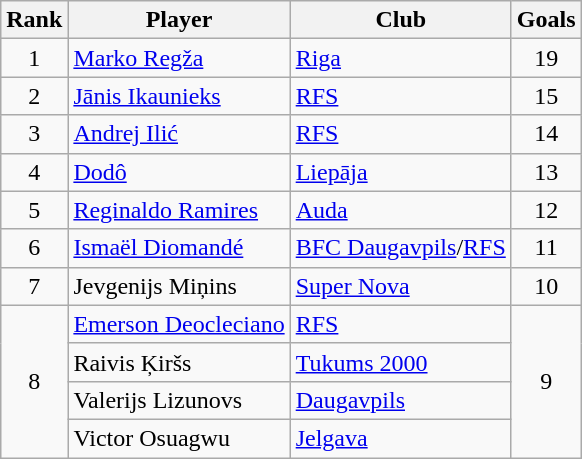<table class="wikitable" style="text-align:center">
<tr>
<th>Rank</th>
<th>Player</th>
<th>Club</th>
<th>Goals</th>
</tr>
<tr>
<td>1</td>
<td align="left"> <a href='#'>Marko Regža</a></td>
<td align="left"><a href='#'>Riga</a></td>
<td>19</td>
</tr>
<tr>
<td rowspan="1">2</td>
<td align="left"> <a href='#'>Jānis Ikaunieks</a></td>
<td align="left"><a href='#'>RFS</a></td>
<td rowspan="1">15</td>
</tr>
<tr>
<td rowspan="1">3</td>
<td align="left"> <a href='#'>Andrej Ilić</a></td>
<td align="left"><a href='#'>RFS</a></td>
<td rowspan="1">14</td>
</tr>
<tr>
<td>4</td>
<td align="left"> <a href='#'>Dodô</a></td>
<td align="left"><a href='#'>Liepāja</a></td>
<td>13</td>
</tr>
<tr>
<td>5</td>
<td align="left"> <a href='#'>Reginaldo Ramires</a></td>
<td align="left"><a href='#'>Auda</a></td>
<td>12</td>
</tr>
<tr>
<td>6</td>
<td align="left"> <a href='#'>Ismaël Diomandé</a></td>
<td align="left"><a href='#'>BFC Daugavpils</a>/<a href='#'>RFS</a></td>
<td>11</td>
</tr>
<tr>
<td>7</td>
<td align="left"> Jevgenijs Miņins</td>
<td align="left"><a href='#'>Super Nova</a></td>
<td>10</td>
</tr>
<tr>
<td rowspan="4">8</td>
<td align="left"> <a href='#'>Emerson Deocleciano</a></td>
<td align="left"><a href='#'>RFS</a></td>
<td rowspan="4">9</td>
</tr>
<tr>
<td align="left"> Raivis Ķiršs</td>
<td align="left"><a href='#'>Tukums 2000</a></td>
</tr>
<tr>
<td align="left"> Valerijs Lizunovs</td>
<td align="left"><a href='#'>Daugavpils</a></td>
</tr>
<tr>
<td align="left"> Victor Osuagwu</td>
<td align="left"><a href='#'>Jelgava</a></td>
</tr>
</table>
